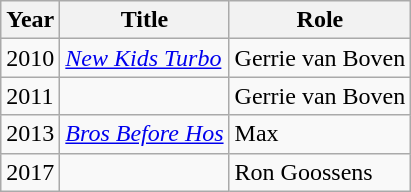<table class="wikitable sortable">
<tr>
<th>Year</th>
<th>Title</th>
<th>Role</th>
</tr>
<tr>
<td>2010</td>
<td><em><a href='#'>New Kids Turbo</a></em></td>
<td>Gerrie van Boven</td>
</tr>
<tr>
<td>2011</td>
<td><em></em></td>
<td>Gerrie van Boven</td>
</tr>
<tr>
<td>2013</td>
<td><em><a href='#'>Bros Before Hos</a></em></td>
<td>Max</td>
</tr>
<tr>
<td>2017</td>
<td><em></em></td>
<td>Ron Goossens</td>
</tr>
</table>
